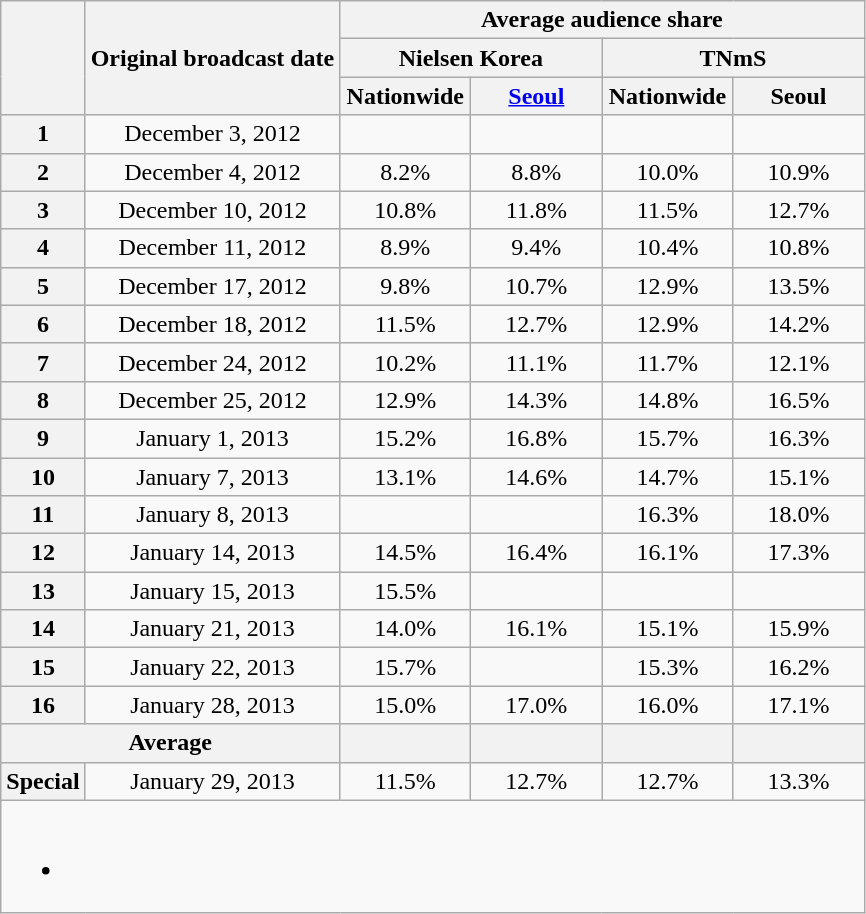<table class="wikitable" style="text-align:center">
<tr>
<th rowspan="3"></th>
<th rowspan="3">Original broadcast date</th>
<th colspan="4">Average audience share</th>
</tr>
<tr>
<th colspan="2">Nielsen Korea</th>
<th colspan="2">TNmS</th>
</tr>
<tr>
<th width="80">Nationwide</th>
<th width="80"><a href='#'>Seoul</a></th>
<th width="80">Nationwide</th>
<th width="80">Seoul</th>
</tr>
<tr>
<th>1</th>
<td>December 3, 2012</td>
<td><strong></strong></td>
<td><strong></strong></td>
<td><strong></strong></td>
<td><strong></strong></td>
</tr>
<tr>
<th>2</th>
<td>December 4, 2012</td>
<td>8.2%</td>
<td>8.8%</td>
<td>10.0%</td>
<td>10.9%</td>
</tr>
<tr>
<th>3</th>
<td>December 10, 2012</td>
<td>10.8%</td>
<td>11.8%</td>
<td>11.5%</td>
<td>12.7%</td>
</tr>
<tr>
<th>4</th>
<td>December 11, 2012</td>
<td>8.9%</td>
<td>9.4%</td>
<td>10.4%</td>
<td>10.8%</td>
</tr>
<tr>
<th>5</th>
<td>December 17, 2012</td>
<td>9.8%</td>
<td>10.7%</td>
<td>12.9%</td>
<td>13.5%</td>
</tr>
<tr>
<th>6</th>
<td>December 18, 2012</td>
<td>11.5%</td>
<td>12.7%</td>
<td>12.9%</td>
<td>14.2%</td>
</tr>
<tr>
<th>7</th>
<td>December 24, 2012</td>
<td>10.2%</td>
<td>11.1%</td>
<td>11.7%</td>
<td>12.1%</td>
</tr>
<tr>
<th>8</th>
<td>December 25, 2012</td>
<td>12.9%</td>
<td>14.3%</td>
<td>14.8%</td>
<td>16.5%</td>
</tr>
<tr>
<th>9</th>
<td>January 1, 2013</td>
<td>15.2%</td>
<td>16.8%</td>
<td>15.7%</td>
<td>16.3%</td>
</tr>
<tr>
<th>10</th>
<td>January 7, 2013</td>
<td>13.1%</td>
<td>14.6%</td>
<td>14.7%</td>
<td>15.1%</td>
</tr>
<tr>
<th>11</th>
<td>January 8, 2013</td>
<td><strong></strong></td>
<td><strong></strong></td>
<td>16.3%</td>
<td>18.0%</td>
</tr>
<tr>
<th>12</th>
<td>January 14, 2013</td>
<td>14.5%</td>
<td>16.4%</td>
<td>16.1%</td>
<td>17.3%</td>
</tr>
<tr>
<th>13</th>
<td>January 15, 2013</td>
<td>15.5%</td>
<td><strong></strong></td>
<td><strong></strong></td>
<td><strong></strong></td>
</tr>
<tr>
<th>14</th>
<td>January 21, 2013</td>
<td>14.0%</td>
<td>16.1%</td>
<td>15.1%</td>
<td>15.9%</td>
</tr>
<tr>
<th>15</th>
<td>January 22, 2013</td>
<td>15.7%</td>
<td><strong></strong></td>
<td>15.3%</td>
<td>16.2%</td>
</tr>
<tr>
<th>16</th>
<td>January 28, 2013</td>
<td>15.0%</td>
<td>17.0%</td>
<td>16.0%</td>
<td>17.1%</td>
</tr>
<tr>
<th colspan="2">Average</th>
<th></th>
<th></th>
<th></th>
<th></th>
</tr>
<tr>
<th>Special</th>
<td>January 29, 2013</td>
<td>11.5%</td>
<td>12.7%</td>
<td>12.7%</td>
<td>13.3%</td>
</tr>
<tr>
<td colspan="6"><br><ul><li></li></ul></td>
</tr>
</table>
